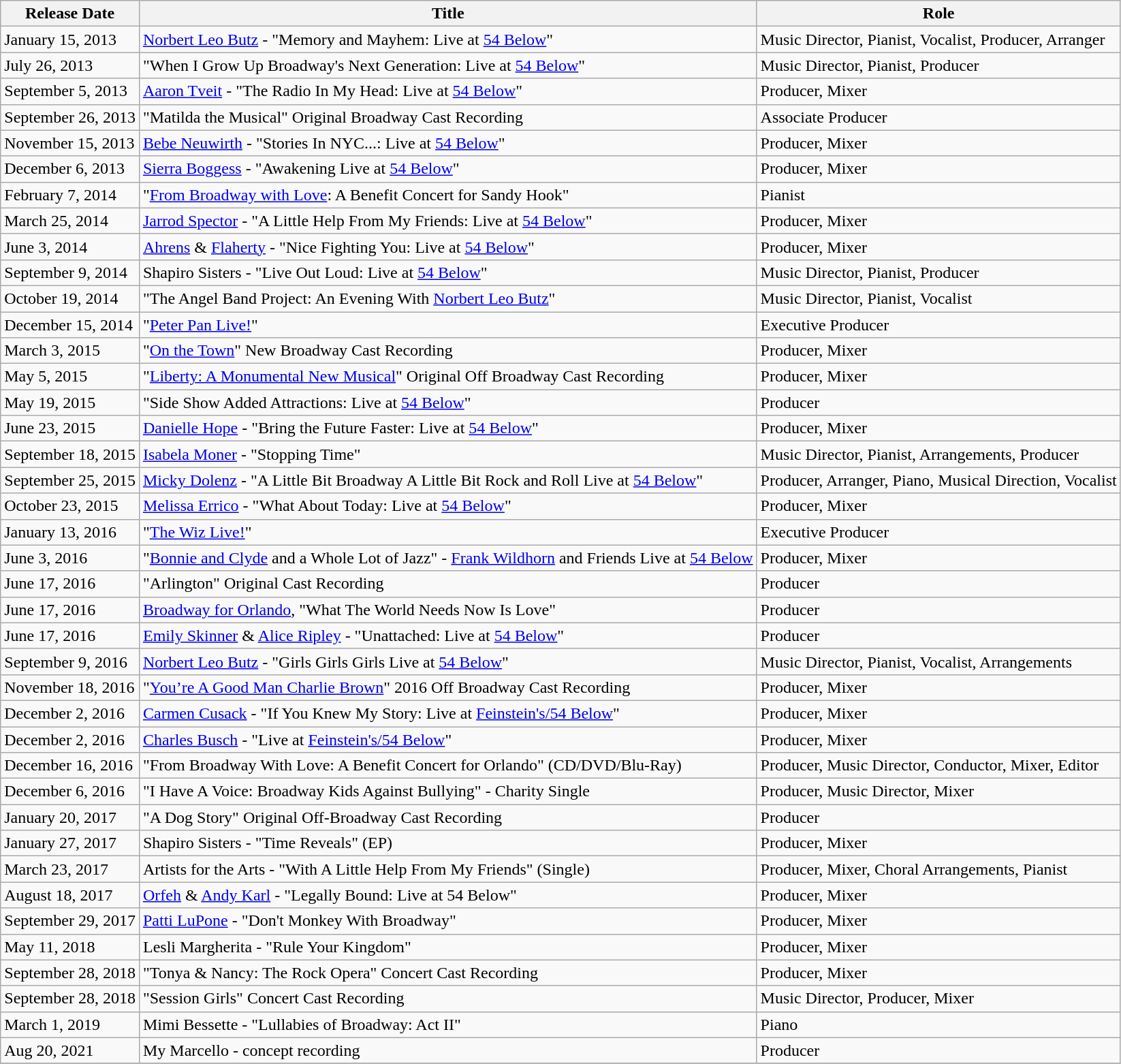<table class="wikitable sortable">
<tr>
<th>Release Date</th>
<th>Title</th>
<th>Role</th>
</tr>
<tr>
<td>January 15, 2013</td>
<td><a href='#'>Norbert Leo Butz</a> - "Memory and Mayhem: Live at <a href='#'>54 Below</a>" </td>
<td>Music Director, Pianist, Vocalist, Producer, Arranger</td>
</tr>
<tr>
<td>July 26, 2013</td>
<td>"When I Grow Up Broadway's Next Generation: Live at <a href='#'>54 Below</a>" </td>
<td>Music Director, Pianist, Producer</td>
</tr>
<tr>
<td>September 5, 2013</td>
<td><a href='#'>Aaron Tveit</a> - "The Radio In My Head: Live at <a href='#'>54 Below</a>" </td>
<td>Producer, Mixer</td>
</tr>
<tr>
<td>September 26, 2013</td>
<td>"Matilda the Musical" Original Broadway Cast Recording</td>
<td>Associate Producer</td>
</tr>
<tr>
<td>November 15, 2013</td>
<td><a href='#'>Bebe Neuwirth</a> - "Stories In NYC...: Live at <a href='#'>54 Below</a>"</td>
<td>Producer, Mixer</td>
</tr>
<tr>
<td>December 6, 2013</td>
<td><a href='#'>Sierra Boggess</a> - "Awakening Live at <a href='#'>54 Below</a>"</td>
<td>Producer, Mixer</td>
</tr>
<tr>
<td>February 7, 2014</td>
<td>"<a href='#'>From Broadway with Love</a>: A Benefit Concert for Sandy Hook"</td>
<td>Pianist</td>
</tr>
<tr>
<td>March 25, 2014</td>
<td><a href='#'>Jarrod Spector</a> - "A Little Help From My Friends: Live at <a href='#'>54 Below</a>" </td>
<td>Producer, Mixer</td>
</tr>
<tr>
<td>June 3, 2014</td>
<td><a href='#'>Ahrens</a> & <a href='#'>Flaherty</a> - "Nice Fighting You: Live at <a href='#'>54 Below</a>"</td>
<td>Producer, Mixer</td>
</tr>
<tr>
<td>September 9, 2014</td>
<td>Shapiro Sisters - "Live Out Loud: Live at <a href='#'>54 Below</a>"</td>
<td>Music Director, Pianist, Producer</td>
</tr>
<tr>
<td>October 19, 2014</td>
<td>"The Angel Band Project: An Evening With <a href='#'>Norbert Leo Butz</a>"</td>
<td>Music Director, Pianist, Vocalist</td>
</tr>
<tr>
<td>December 15, 2014</td>
<td>"<a href='#'>Peter Pan Live!</a>"</td>
<td>Executive Producer</td>
</tr>
<tr>
<td>March 3, 2015</td>
<td>"<a href='#'>On the Town</a>" New Broadway Cast Recording</td>
<td>Producer, Mixer</td>
</tr>
<tr>
<td>May 5, 2015</td>
<td>"<a href='#'>Liberty: A Monumental New Musical</a>" Original Off Broadway Cast Recording</td>
<td>Producer, Mixer</td>
</tr>
<tr>
<td>May 19, 2015</td>
<td>"Side Show Added Attractions: Live at <a href='#'>54 Below</a>"</td>
<td>Producer</td>
</tr>
<tr>
<td>June 23, 2015</td>
<td><a href='#'>Danielle Hope</a> - "Bring the Future Faster: Live at <a href='#'>54 Below</a>"</td>
<td>Producer, Mixer</td>
</tr>
<tr>
<td>September 18, 2015</td>
<td><a href='#'>Isabela Moner</a> - "Stopping Time"</td>
<td>Music Director, Pianist, Arrangements, Producer</td>
</tr>
<tr>
<td>September 25, 2015</td>
<td><a href='#'>Micky Dolenz</a> - "A Little Bit Broadway A Little Bit Rock and Roll Live at <a href='#'>54 Below</a>"</td>
<td>Producer, Arranger, Piano, Musical Direction, Vocalist</td>
</tr>
<tr>
<td>October 23, 2015</td>
<td><a href='#'>Melissa Errico</a> - "What About Today: Live at <a href='#'>54 Below</a>"</td>
<td>Producer, Mixer</td>
</tr>
<tr>
<td>January 13, 2016</td>
<td>"<a href='#'>The Wiz Live!</a>"</td>
<td>Executive Producer</td>
</tr>
<tr>
<td>June 3, 2016</td>
<td>"<a href='#'>Bonnie and Clyde</a> and a Whole Lot of Jazz" - <a href='#'>Frank Wildhorn</a> and Friends Live at <a href='#'>54 Below</a></td>
<td>Producer, Mixer</td>
</tr>
<tr>
<td>June 17, 2016</td>
<td>"Arlington" Original Cast Recording</td>
<td>Producer</td>
</tr>
<tr>
<td>June 17, 2016</td>
<td><a href='#'>Broadway for Orlando</a>, "What The World Needs Now Is Love"</td>
<td>Producer</td>
</tr>
<tr>
<td>June 17, 2016</td>
<td><a href='#'>Emily Skinner</a> & <a href='#'>Alice Ripley</a> - "Unattached: Live at <a href='#'>54 Below</a>" </td>
<td>Producer</td>
</tr>
<tr>
<td>September 9, 2016</td>
<td><a href='#'>Norbert Leo Butz</a> - "Girls Girls Girls Live at <a href='#'>54 Below</a>" </td>
<td>Music Director, Pianist, Vocalist, Arrangements</td>
</tr>
<tr>
<td>November 18, 2016</td>
<td>"<a href='#'>You’re A Good Man Charlie Brown</a>" 2016 Off Broadway Cast Recording</td>
<td>Producer, Mixer</td>
</tr>
<tr>
<td>December 2, 2016</td>
<td><a href='#'>Carmen Cusack</a> - "If You Knew My Story: Live at <a href='#'>Feinstein's/54 Below</a>" </td>
<td>Producer, Mixer</td>
</tr>
<tr>
<td>December 2, 2016</td>
<td><a href='#'>Charles Busch</a> - "Live at <a href='#'>Feinstein's/54 Below</a>" </td>
<td>Producer, Mixer</td>
</tr>
<tr>
<td>December 16, 2016</td>
<td>"From Broadway With Love: A Benefit Concert for Orlando" (CD/DVD/Blu-Ray)</td>
<td>Producer, Music Director, Conductor, Mixer, Editor</td>
</tr>
<tr>
<td>December 6, 2016</td>
<td>"I Have A Voice: Broadway Kids Against Bullying"  - Charity Single</td>
<td>Producer, Music Director, Mixer</td>
</tr>
<tr>
<td>January 20, 2017</td>
<td>"A Dog Story" Original Off-Broadway Cast Recording </td>
<td>Producer</td>
</tr>
<tr>
<td>January 27, 2017</td>
<td>Shapiro Sisters - "Time Reveals" (EP)</td>
<td>Producer, Mixer</td>
</tr>
<tr>
<td>March 23, 2017</td>
<td>Artists for the Arts - "With A Little Help From My Friends" (Single) </td>
<td>Producer, Mixer, Choral Arrangements, Pianist</td>
</tr>
<tr>
<td>August 18, 2017</td>
<td><a href='#'>Orfeh</a> & <a href='#'>Andy Karl</a> - "Legally Bound: Live at 54 Below" </td>
<td>Producer, Mixer</td>
</tr>
<tr>
<td>September 29, 2017</td>
<td><a href='#'>Patti LuPone</a> - "Don't Monkey With Broadway" </td>
<td>Producer, Mixer</td>
</tr>
<tr>
<td>May 11, 2018</td>
<td>Lesli Margherita - "Rule Your Kingdom"</td>
<td>Producer, Mixer</td>
</tr>
<tr>
<td>September 28, 2018</td>
<td>"Tonya & Nancy: The Rock Opera" Concert Cast Recording</td>
<td>Producer, Mixer</td>
</tr>
<tr>
<td>September 28, 2018</td>
<td>"Session Girls" Concert Cast Recording</td>
<td>Music Director, Producer, Mixer</td>
</tr>
<tr>
<td>March 1, 2019</td>
<td>Mimi Bessette - "Lullabies of Broadway: Act II"</td>
<td>Piano</td>
</tr>
<tr>
<td>Aug 20, 2021</td>
<td>My Marcello - concept recording</td>
<td>Producer</td>
</tr>
<tr>
</tr>
</table>
